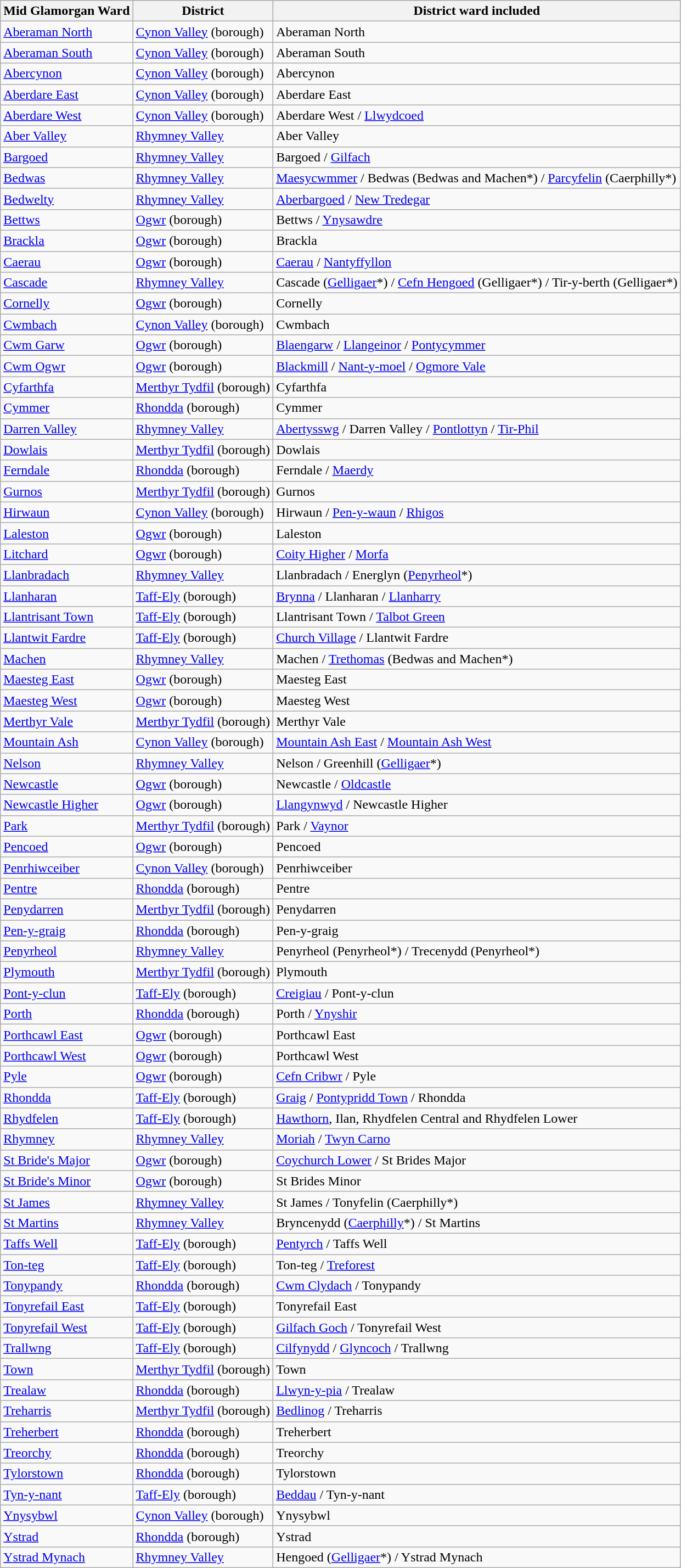<table class="wikitable sortable">
<tr>
<th>Mid Glamorgan Ward</th>
<th>District</th>
<th>District ward included</th>
</tr>
<tr>
<td><a href='#'>Aberaman North</a></td>
<td><a href='#'>Cynon Valley</a> (borough)</td>
<td>Aberaman North</td>
</tr>
<tr>
<td><a href='#'>Aberaman South</a></td>
<td><a href='#'>Cynon Valley</a> (borough)</td>
<td>Aberaman South</td>
</tr>
<tr>
<td><a href='#'>Abercynon</a></td>
<td><a href='#'>Cynon Valley</a> (borough)</td>
<td>Abercynon</td>
</tr>
<tr>
<td><a href='#'>Aberdare East</a></td>
<td><a href='#'>Cynon Valley</a> (borough)</td>
<td>Aberdare East</td>
</tr>
<tr>
<td><a href='#'>Aberdare West</a></td>
<td><a href='#'>Cynon Valley</a> (borough)</td>
<td>Aberdare West / <a href='#'>Llwydcoed</a></td>
</tr>
<tr>
<td><a href='#'>Aber Valley</a></td>
<td><a href='#'>Rhymney Valley</a></td>
<td>Aber Valley</td>
</tr>
<tr>
<td><a href='#'>Bargoed</a></td>
<td><a href='#'>Rhymney Valley</a></td>
<td>Bargoed / <a href='#'>Gilfach</a></td>
</tr>
<tr>
<td><a href='#'>Bedwas</a></td>
<td><a href='#'>Rhymney Valley</a></td>
<td><a href='#'>Maesycwmmer</a> / Bedwas (Bedwas and Machen*) / <a href='#'>Parcyfelin</a> (Caerphilly*)</td>
</tr>
<tr>
<td><a href='#'>Bedwelty</a></td>
<td><a href='#'>Rhymney Valley</a></td>
<td><a href='#'>Aberbargoed</a> / <a href='#'>New Tredegar</a></td>
</tr>
<tr>
<td><a href='#'>Bettws</a></td>
<td><a href='#'>Ogwr</a> (borough)</td>
<td>Bettws / <a href='#'>Ynysawdre</a></td>
</tr>
<tr>
<td><a href='#'>Brackla</a></td>
<td><a href='#'>Ogwr</a> (borough)</td>
<td>Brackla</td>
</tr>
<tr>
<td><a href='#'>Caerau</a></td>
<td><a href='#'>Ogwr</a> (borough)</td>
<td><a href='#'>Caerau</a> / <a href='#'>Nantyffyllon</a></td>
</tr>
<tr>
<td><a href='#'>Cascade</a></td>
<td><a href='#'>Rhymney Valley</a></td>
<td>Cascade (<a href='#'>Gelligaer</a>*) / <a href='#'>Cefn Hengoed</a> (Gelligaer*) / Tir-y-berth (Gelligaer*)</td>
</tr>
<tr>
<td><a href='#'>Cornelly</a></td>
<td><a href='#'>Ogwr</a> (borough)</td>
<td>Cornelly</td>
</tr>
<tr>
<td><a href='#'>Cwmbach</a></td>
<td><a href='#'>Cynon Valley</a> (borough)</td>
<td>Cwmbach</td>
</tr>
<tr>
<td><a href='#'>Cwm Garw</a></td>
<td><a href='#'>Ogwr</a> (borough)</td>
<td><a href='#'>Blaengarw</a> / <a href='#'>Llangeinor</a> / <a href='#'>Pontycymmer</a></td>
</tr>
<tr>
<td><a href='#'>Cwm Ogwr</a></td>
<td><a href='#'>Ogwr</a> (borough)</td>
<td><a href='#'>Blackmill</a> / <a href='#'>Nant-y-moel</a> / <a href='#'>Ogmore Vale</a></td>
</tr>
<tr>
<td><a href='#'>Cyfarthfa</a></td>
<td><a href='#'>Merthyr Tydfil</a> (borough)</td>
<td>Cyfarthfa</td>
</tr>
<tr>
<td><a href='#'>Cymmer</a></td>
<td><a href='#'>Rhondda</a> (borough)</td>
<td>Cymmer</td>
</tr>
<tr>
<td><a href='#'>Darren Valley</a></td>
<td><a href='#'>Rhymney Valley</a></td>
<td><a href='#'>Abertysswg</a> / Darren Valley / <a href='#'>Pontlottyn</a> / <a href='#'>Tir-Phil</a></td>
</tr>
<tr>
<td><a href='#'>Dowlais</a></td>
<td><a href='#'>Merthyr Tydfil</a> (borough)</td>
<td>Dowlais</td>
</tr>
<tr>
<td><a href='#'>Ferndale</a></td>
<td><a href='#'>Rhondda</a> (borough)</td>
<td>Ferndale / <a href='#'>Maerdy</a></td>
</tr>
<tr>
<td><a href='#'>Gurnos</a></td>
<td><a href='#'>Merthyr Tydfil</a> (borough)</td>
<td>Gurnos</td>
</tr>
<tr>
<td><a href='#'>Hirwaun</a></td>
<td><a href='#'>Cynon Valley</a> (borough)</td>
<td>Hirwaun / <a href='#'>Pen-y-waun</a> / <a href='#'>Rhigos</a></td>
</tr>
<tr>
<td><a href='#'>Laleston</a></td>
<td><a href='#'>Ogwr</a> (borough)</td>
<td>Laleston</td>
</tr>
<tr>
<td><a href='#'>Litchard</a></td>
<td><a href='#'>Ogwr</a> (borough)</td>
<td><a href='#'>Coity Higher</a> / <a href='#'>Morfa</a></td>
</tr>
<tr>
<td><a href='#'>Llanbradach</a></td>
<td><a href='#'>Rhymney Valley</a></td>
<td>Llanbradach / Energlyn (<a href='#'>Penyrheol</a>*)</td>
</tr>
<tr>
<td><a href='#'>Llanharan</a></td>
<td><a href='#'>Taff-Ely</a> (borough)</td>
<td><a href='#'>Brynna</a> / Llanharan / <a href='#'>Llanharry</a></td>
</tr>
<tr>
<td><a href='#'>Llantrisant Town</a></td>
<td><a href='#'>Taff-Ely</a> (borough)</td>
<td>Llantrisant Town / <a href='#'>Talbot Green</a></td>
</tr>
<tr>
<td><a href='#'>Llantwit Fardre</a></td>
<td><a href='#'>Taff-Ely</a> (borough)</td>
<td><a href='#'>Church Village</a> / Llantwit Fardre</td>
</tr>
<tr>
<td><a href='#'>Machen</a></td>
<td><a href='#'>Rhymney Valley</a></td>
<td>Machen / <a href='#'>Trethomas</a> (Bedwas and Machen*)</td>
</tr>
<tr>
<td><a href='#'>Maesteg East</a></td>
<td><a href='#'>Ogwr</a> (borough)</td>
<td>Maesteg East</td>
</tr>
<tr>
<td><a href='#'>Maesteg West</a></td>
<td><a href='#'>Ogwr</a> (borough)</td>
<td>Maesteg West</td>
</tr>
<tr>
<td><a href='#'>Merthyr Vale</a></td>
<td><a href='#'>Merthyr Tydfil</a> (borough)</td>
<td>Merthyr Vale</td>
</tr>
<tr>
<td><a href='#'>Mountain Ash</a></td>
<td><a href='#'>Cynon Valley</a> (borough)</td>
<td><a href='#'>Mountain Ash East</a> / <a href='#'>Mountain Ash West</a></td>
</tr>
<tr>
<td><a href='#'>Nelson</a></td>
<td><a href='#'>Rhymney Valley</a></td>
<td>Nelson / Greenhill (<a href='#'>Gelligaer</a>*)</td>
</tr>
<tr>
<td><a href='#'>Newcastle</a></td>
<td><a href='#'>Ogwr</a> (borough)</td>
<td>Newcastle / <a href='#'>Oldcastle</a></td>
</tr>
<tr>
<td><a href='#'>Newcastle Higher</a></td>
<td><a href='#'>Ogwr</a> (borough)</td>
<td><a href='#'>Llangynwyd</a> / Newcastle Higher</td>
</tr>
<tr>
<td><a href='#'>Park</a></td>
<td><a href='#'>Merthyr Tydfil</a> (borough)</td>
<td>Park / <a href='#'>Vaynor</a></td>
</tr>
<tr>
<td><a href='#'>Pencoed</a></td>
<td><a href='#'>Ogwr</a> (borough)</td>
<td>Pencoed</td>
</tr>
<tr>
<td><a href='#'>Penrhiwceiber</a></td>
<td><a href='#'>Cynon Valley</a> (borough)</td>
<td>Penrhiwceiber</td>
</tr>
<tr>
<td><a href='#'>Pentre</a></td>
<td><a href='#'>Rhondda</a> (borough)</td>
<td>Pentre</td>
</tr>
<tr>
<td><a href='#'>Penydarren</a></td>
<td><a href='#'>Merthyr Tydfil</a> (borough)</td>
<td>Penydarren</td>
</tr>
<tr>
<td><a href='#'>Pen-y-graig</a></td>
<td><a href='#'>Rhondda</a> (borough)</td>
<td>Pen-y-graig</td>
</tr>
<tr>
<td><a href='#'>Penyrheol</a></td>
<td><a href='#'>Rhymney Valley</a></td>
<td>Penyrheol (Penyrheol*) / Trecenydd (Penyrheol*)</td>
</tr>
<tr>
<td><a href='#'>Plymouth</a></td>
<td><a href='#'>Merthyr Tydfil</a> (borough)</td>
<td>Plymouth</td>
</tr>
<tr>
<td><a href='#'>Pont-y-clun</a></td>
<td><a href='#'>Taff-Ely</a> (borough)</td>
<td><a href='#'>Creigiau</a> / Pont-y-clun</td>
</tr>
<tr>
<td><a href='#'>Porth</a></td>
<td><a href='#'>Rhondda</a> (borough)</td>
<td>Porth / <a href='#'>Ynyshir</a></td>
</tr>
<tr>
<td><a href='#'>Porthcawl East</a></td>
<td><a href='#'>Ogwr</a> (borough)</td>
<td>Porthcawl East</td>
</tr>
<tr>
<td><a href='#'>Porthcawl West</a></td>
<td><a href='#'>Ogwr</a> (borough)</td>
<td>Porthcawl West</td>
</tr>
<tr>
<td><a href='#'>Pyle</a></td>
<td><a href='#'>Ogwr</a> (borough)</td>
<td><a href='#'>Cefn Cribwr</a> / Pyle</td>
</tr>
<tr>
<td><a href='#'>Rhondda</a></td>
<td><a href='#'>Taff-Ely</a> (borough)</td>
<td><a href='#'>Graig</a> / <a href='#'>Pontypridd Town</a> / Rhondda</td>
</tr>
<tr>
<td><a href='#'>Rhydfelen</a></td>
<td><a href='#'>Taff-Ely</a> (borough)</td>
<td><a href='#'>Hawthorn</a>, Ilan, Rhydfelen Central and Rhydfelen Lower</td>
</tr>
<tr>
<td><a href='#'>Rhymney</a></td>
<td><a href='#'>Rhymney Valley</a></td>
<td><a href='#'>Moriah</a> / <a href='#'>Twyn Carno</a></td>
</tr>
<tr>
<td><a href='#'>St Bride's Major</a></td>
<td><a href='#'>Ogwr</a> (borough)</td>
<td><a href='#'>Coychurch Lower</a> / St Brides Major</td>
</tr>
<tr>
<td><a href='#'>St Bride's Minor</a></td>
<td><a href='#'>Ogwr</a> (borough)</td>
<td>St Brides Minor</td>
</tr>
<tr>
<td><a href='#'>St James</a></td>
<td><a href='#'>Rhymney Valley</a></td>
<td>St James / Tonyfelin (Caerphilly*)</td>
</tr>
<tr>
<td><a href='#'>St Martins</a></td>
<td><a href='#'>Rhymney Valley</a></td>
<td>Bryncenydd (<a href='#'>Caerphilly</a>*) / St Martins</td>
</tr>
<tr>
<td><a href='#'>Taffs Well</a></td>
<td><a href='#'>Taff-Ely</a> (borough)</td>
<td><a href='#'>Pentyrch</a> / Taffs Well</td>
</tr>
<tr>
<td><a href='#'>Ton-teg</a></td>
<td><a href='#'>Taff-Ely</a> (borough)</td>
<td>Ton-teg / <a href='#'>Treforest</a></td>
</tr>
<tr>
<td><a href='#'>Tonypandy</a></td>
<td><a href='#'>Rhondda</a> (borough)</td>
<td><a href='#'>Cwm Clydach</a> / Tonypandy</td>
</tr>
<tr>
<td><a href='#'>Tonyrefail East</a></td>
<td><a href='#'>Taff-Ely</a> (borough)</td>
<td>Tonyrefail East</td>
</tr>
<tr>
<td><a href='#'>Tonyrefail West</a></td>
<td><a href='#'>Taff-Ely</a> (borough)</td>
<td><a href='#'>Gilfach Goch</a> / Tonyrefail West</td>
</tr>
<tr>
<td><a href='#'>Trallwng</a></td>
<td><a href='#'>Taff-Ely</a> (borough)</td>
<td><a href='#'>Cilfynydd</a> / <a href='#'>Glyncoch</a> / Trallwng</td>
</tr>
<tr>
<td><a href='#'>Town</a></td>
<td><a href='#'>Merthyr Tydfil</a> (borough)</td>
<td>Town</td>
</tr>
<tr>
<td><a href='#'>Trealaw</a></td>
<td><a href='#'>Rhondda</a> (borough)</td>
<td><a href='#'>Llwyn-y-pia</a> / Trealaw</td>
</tr>
<tr>
<td><a href='#'>Treharris</a></td>
<td><a href='#'>Merthyr Tydfil</a> (borough)</td>
<td><a href='#'>Bedlinog</a> / Treharris</td>
</tr>
<tr>
<td><a href='#'>Treherbert</a></td>
<td><a href='#'>Rhondda</a> (borough)</td>
<td>Treherbert</td>
</tr>
<tr>
<td><a href='#'>Treorchy</a></td>
<td><a href='#'>Rhondda</a> (borough)</td>
<td>Treorchy</td>
</tr>
<tr>
<td><a href='#'>Tylorstown</a></td>
<td><a href='#'>Rhondda</a> (borough)</td>
<td>Tylorstown</td>
</tr>
<tr>
<td><a href='#'>Tyn-y-nant</a></td>
<td><a href='#'>Taff-Ely</a> (borough)</td>
<td><a href='#'>Beddau</a> / Tyn-y-nant</td>
</tr>
<tr>
<td><a href='#'>Ynysybwl</a></td>
<td><a href='#'>Cynon Valley</a> (borough)</td>
<td>Ynysybwl</td>
</tr>
<tr>
<td><a href='#'>Ystrad</a></td>
<td><a href='#'>Rhondda</a> (borough)</td>
<td>Ystrad</td>
</tr>
<tr>
<td><a href='#'>Ystrad Mynach</a></td>
<td><a href='#'>Rhymney Valley</a></td>
<td>Hengoed (<a href='#'>Gelligaer</a>*) / Ystrad Mynach</td>
</tr>
</table>
